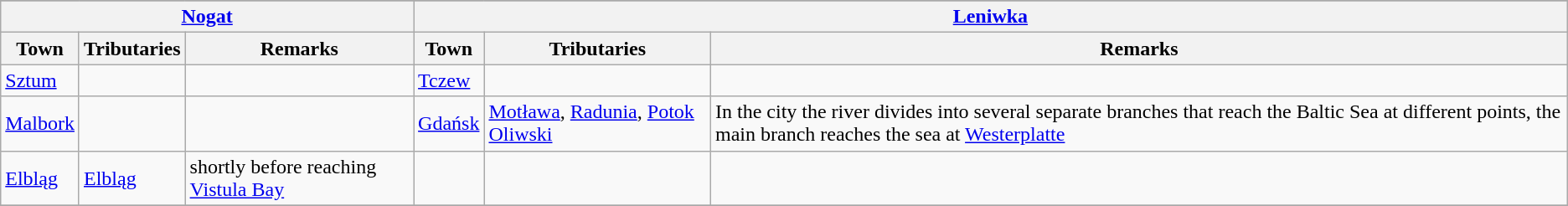<table class="wikitable">
<tr valign=top>
</tr>
<tr>
<th colspan="3"><a href='#'>Nogat</a></th>
<th colspan="3"><a href='#'>Leniwka</a></th>
</tr>
<tr>
<th>Town</th>
<th>Tributaries</th>
<th>Remarks</th>
<th>Town</th>
<th>Tributaries</th>
<th>Remarks</th>
</tr>
<tr>
<td><a href='#'>Sztum</a></td>
<td></td>
<td></td>
<td><a href='#'>Tczew</a></td>
<td></td>
<td></td>
</tr>
<tr>
<td><a href='#'>Malbork</a></td>
<td></td>
<td></td>
<td><a href='#'>Gdańsk</a></td>
<td><a href='#'>Motława</a>, <a href='#'>Radunia</a>, <a href='#'>Potok Oliwski</a></td>
<td>In the city the river divides into several separate branches that reach the Baltic Sea at different points, the main branch reaches the sea at <a href='#'>Westerplatte</a></td>
</tr>
<tr>
<td><a href='#'>Elbląg</a></td>
<td><a href='#'>Elbląg</a></td>
<td>shortly before reaching <a href='#'>Vistula Bay</a></td>
<td></td>
<td></td>
<td></td>
</tr>
<tr>
</tr>
</table>
